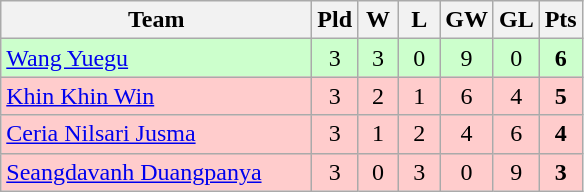<table class="wikitable" style="text-align:center">
<tr>
<th width=200>Team</th>
<th width=20>Pld</th>
<th width=20>W</th>
<th width=20>L</th>
<th width=20>GW</th>
<th width=20>GL</th>
<th width=20>Pts</th>
</tr>
<tr bgcolor="ccffcc">
<td style="text-align:left;"> <a href='#'>Wang Yuegu</a></td>
<td>3</td>
<td>3</td>
<td>0</td>
<td>9</td>
<td>0</td>
<td><strong>6</strong></td>
</tr>
<tr bgcolor="ffcccc">
<td style="text-align:left;"> <a href='#'>Khin Khin Win</a></td>
<td>3</td>
<td>2</td>
<td>1</td>
<td>6</td>
<td>4</td>
<td><strong>5</strong></td>
</tr>
<tr bgcolor="ffcccc">
<td style="text-align:left;"> <a href='#'>Ceria Nilsari Jusma</a></td>
<td>3</td>
<td>1</td>
<td>2</td>
<td>4</td>
<td>6</td>
<td><strong>4</strong></td>
</tr>
<tr bgcolor="ffcccc">
<td style="text-align:left;"> <a href='#'>Seangdavanh Duangpanya</a></td>
<td>3</td>
<td>0</td>
<td>3</td>
<td>0</td>
<td>9</td>
<td><strong>3</strong></td>
</tr>
</table>
